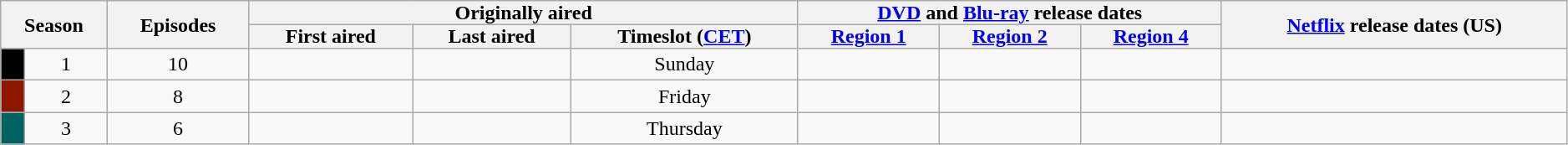<table class="wikitable plainrowheaders"  style="text-align:center; width:99%;">
<tr>
<th style="padding:0 8px;" colspan="2" rowspan="2">Season</th>
<th style="padding:0 8px;" rowspan="2">Episodes</th>
<th style="padding:0 8px;" colspan="3">Originally aired</th>
<th scope="col" style="padding:0 8px"  colspan="3"><a href='#'>DVD</a> and <a href='#'>Blu-ray</a> release dates</th>
<th scope="col" style="padding:0 8px" rowspan="2"><a href='#'>Netflix</a> release dates (US)</th>
</tr>
<tr>
<th style="padding:0 8px;">First aired</th>
<th style="padding:0 8px;">Last aired</th>
<th style="padding:0 8px;">Timeslot (<a href='#'>CET</a>)</th>
<th style="padding: 0 8px"><a href='#'>Region 1</a></th>
<th style="padding: 0 8px"><a href='#'>Region 2</a></th>
<th style="padding: 0 8px"><a href='#'>Region 4</a></th>
</tr>
<tr>
<th scope="row" style="width:12px; background:#000000;"></th>
<td>1</td>
<td>10</td>
<td></td>
<td></td>
<td>Sunday</td>
<td></td>
<td></td>
<td></td>
<td></td>
</tr>
<tr>
<th scope="row" style="width:12px; background:#8E1600;"></th>
<td>2</td>
<td>8</td>
<td></td>
<td></td>
<td>Friday</td>
<td></td>
<td></td>
<td></td>
<td></td>
</tr>
<tr>
<th scope="row" style="width:12px; background:#006161;"></th>
<td>3</td>
<td>6</td>
<td></td>
<td></td>
<td>Thursday</td>
<td></td>
<td></td>
<td></td>
<td></td>
</tr>
</table>
